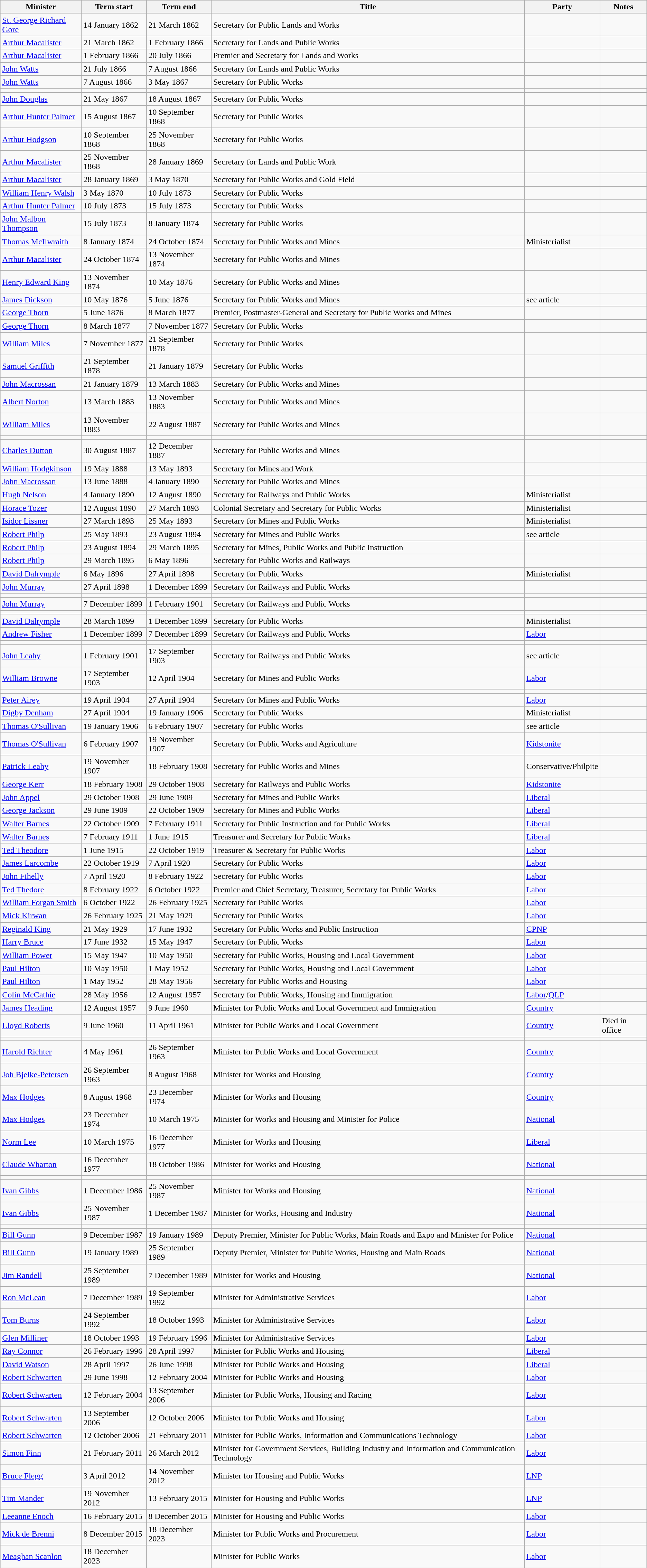<table class="wikitable">
<tr>
<th>Minister</th>
<th>Term start</th>
<th>Term end</th>
<th>Title</th>
<th>Party</th>
<th>Notes</th>
</tr>
<tr>
<td><a href='#'>St. George Richard Gore</a></td>
<td>14 January 1862</td>
<td>21 March 1862</td>
<td>Secretary for Public Lands and Works</td>
<td></td>
<td></td>
</tr>
<tr>
<td><a href='#'>Arthur Macalister</a></td>
<td>21 March 1862</td>
<td>1 February 1866</td>
<td>Secretary for Lands and Public Works</td>
<td></td>
<td></td>
</tr>
<tr>
<td><a href='#'>Arthur Macalister</a></td>
<td>1 February 1866</td>
<td>20 July 1866</td>
<td>Premier and Secretary for Lands and Works</td>
<td></td>
<td></td>
</tr>
<tr>
<td><a href='#'>John Watts</a></td>
<td>21 July 1866</td>
<td>7 August 1866</td>
<td>Secretary for Lands and Public Works</td>
<td></td>
<td></td>
</tr>
<tr>
<td><a href='#'>John Watts</a></td>
<td>7 August 1866</td>
<td>3 May 1867</td>
<td>Secretary for Public Works</td>
<td></td>
<td></td>
</tr>
<tr>
<td></td>
<td></td>
<td></td>
<td></td>
<td></td>
<td></td>
</tr>
<tr>
<td><a href='#'>John Douglas</a></td>
<td>21 May 1867</td>
<td>18 August 1867</td>
<td>Secretary for Public Works</td>
<td></td>
<td></td>
</tr>
<tr>
<td><a href='#'>Arthur Hunter Palmer</a></td>
<td>15 August 1867</td>
<td>10 September 1868</td>
<td>Secretary for Public Works</td>
<td></td>
<td></td>
</tr>
<tr>
<td><a href='#'>Arthur Hodgson</a></td>
<td>10 September 1868</td>
<td>25 November 1868</td>
<td>Secretary for Public Works</td>
<td></td>
<td></td>
</tr>
<tr>
<td><a href='#'>Arthur Macalister</a></td>
<td>25 November 1868</td>
<td>28 January 1869</td>
<td>Secretary for Lands and Public Work</td>
<td></td>
<td></td>
</tr>
<tr>
<td><a href='#'>Arthur Macalister</a></td>
<td>28 January 1869</td>
<td>3 May 1870</td>
<td>Secretary for Public Works and Gold Field</td>
<td></td>
<td></td>
</tr>
<tr>
<td><a href='#'>William Henry Walsh</a></td>
<td>3 May 1870</td>
<td>10 July 1873</td>
<td>Secretary for Public Works</td>
<td></td>
<td></td>
</tr>
<tr>
<td><a href='#'>Arthur Hunter Palmer</a></td>
<td>10 July 1873</td>
<td>15 July 1873</td>
<td>Secretary for Public Works</td>
<td></td>
<td></td>
</tr>
<tr>
<td><a href='#'>John Malbon Thompson</a></td>
<td>15 July 1873</td>
<td>8 January 1874</td>
<td>Secretary for Public Works</td>
<td></td>
<td></td>
</tr>
<tr>
<td><a href='#'>Thomas McIlwraith</a></td>
<td>8 January 1874</td>
<td>24 October 1874</td>
<td>Secretary for Public Works and Mines</td>
<td>Ministerialist</td>
<td></td>
</tr>
<tr>
<td><a href='#'>Arthur Macalister</a></td>
<td>24 October 1874</td>
<td>13 November 1874</td>
<td>Secretary for Public Works and Mines</td>
<td></td>
<td></td>
</tr>
<tr>
<td><a href='#'>Henry Edward King</a></td>
<td>13 November 1874</td>
<td>10 May 1876</td>
<td>Secretary for Public Works and Mines</td>
<td></td>
<td></td>
</tr>
<tr>
<td><a href='#'>James Dickson</a></td>
<td>10 May 1876</td>
<td>5 June 1876</td>
<td>Secretary for Public Works and Mines</td>
<td>see article</td>
<td></td>
</tr>
<tr>
<td><a href='#'>George Thorn</a></td>
<td>5 June 1876</td>
<td>8 March 1877</td>
<td>Premier, Postmaster-General and Secretary for Public Works and Mines</td>
<td></td>
<td></td>
</tr>
<tr>
<td><a href='#'>George Thorn</a></td>
<td>8 March 1877</td>
<td>7 November 1877</td>
<td>Secretary for Public Works</td>
<td></td>
<td></td>
</tr>
<tr>
<td><a href='#'>William Miles</a></td>
<td>7 November 1877</td>
<td>21 September 1878</td>
<td>Secretary for Public Works</td>
<td></td>
<td></td>
</tr>
<tr>
<td><a href='#'>Samuel Griffith</a></td>
<td>21 September 1878</td>
<td>21 January 1879</td>
<td>Secretary for Public Works</td>
<td></td>
<td></td>
</tr>
<tr>
<td><a href='#'>John Macrossan</a></td>
<td>21 January 1879</td>
<td>13 March 1883</td>
<td>Secretary for Public Works and Mines</td>
<td></td>
<td></td>
</tr>
<tr>
<td><a href='#'>Albert Norton</a></td>
<td>13 March 1883</td>
<td>13 November 1883</td>
<td>Secretary for Public Works and Mines</td>
<td></td>
<td></td>
</tr>
<tr>
<td><a href='#'>William Miles</a></td>
<td>13 November 1883</td>
<td>22 August 1887</td>
<td>Secretary for Public Works and Mines</td>
<td></td>
<td></td>
</tr>
<tr>
<td></td>
<td></td>
<td></td>
<td></td>
<td></td>
<td></td>
</tr>
<tr>
<td><a href='#'>Charles Dutton</a></td>
<td>30 August 1887</td>
<td>12 December 1887</td>
<td>Secretary for Public Works and Mines</td>
<td></td>
<td></td>
</tr>
<tr>
<td><a href='#'>William Hodgkinson</a></td>
<td>19 May 1888</td>
<td>13 May 1893</td>
<td>Secretary for Mines and Work</td>
<td></td>
<td></td>
</tr>
<tr>
<td><a href='#'>John Macrossan</a></td>
<td>13 June 1888</td>
<td>4 January 1890</td>
<td>Secretary for Public Works and Mines</td>
<td></td>
<td></td>
</tr>
<tr>
<td><a href='#'>Hugh Nelson</a></td>
<td>4 January 1890</td>
<td>12 August 1890</td>
<td>Secretary for Railways and Public Works</td>
<td>Ministerialist</td>
<td></td>
</tr>
<tr>
<td><a href='#'>Horace Tozer</a></td>
<td>12 August 1890</td>
<td>27 March 1893</td>
<td>Colonial Secretary and Secretary for Public Works</td>
<td>Ministerialist</td>
<td></td>
</tr>
<tr>
<td><a href='#'>Isidor Lissner</a></td>
<td>27 March 1893</td>
<td>25 May 1893</td>
<td>Secretary for Mines and Public Works</td>
<td>Ministerialist</td>
<td></td>
</tr>
<tr>
<td><a href='#'>Robert Philp</a></td>
<td>25 May 1893</td>
<td>23 August 1894</td>
<td>Secretary for Mines and Public Works</td>
<td>see article</td>
<td></td>
</tr>
<tr>
<td><a href='#'>Robert Philp</a></td>
<td>23 August 1894</td>
<td>29 March 1895</td>
<td>Secretary for Mines, Public Works and Public Instruction</td>
<td></td>
<td></td>
</tr>
<tr>
<td><a href='#'>Robert Philp</a></td>
<td>29 March 1895</td>
<td>6 May 1896</td>
<td>Secretary for Public Works and Railways</td>
<td></td>
<td></td>
</tr>
<tr>
<td><a href='#'>David Dalrymple</a></td>
<td>6 May 1896</td>
<td>27 April 1898</td>
<td>Secretary for Public Works</td>
<td>Ministerialist</td>
<td></td>
</tr>
<tr>
<td><a href='#'>John Murray</a></td>
<td>27 April 1898</td>
<td>1 December 1899</td>
<td>Secretary for Railways and Public Works</td>
<td></td>
<td></td>
</tr>
<tr>
<td></td>
<td></td>
<td></td>
<td></td>
<td></td>
<td></td>
</tr>
<tr>
<td><a href='#'>John Murray</a></td>
<td>7 December 1899</td>
<td>1 February 1901</td>
<td>Secretary for Railways and Public Works</td>
<td></td>
<td></td>
</tr>
<tr>
<td></td>
<td></td>
<td></td>
<td></td>
<td></td>
<td></td>
</tr>
<tr>
<td><a href='#'>David Dalrymple</a></td>
<td>28 March 1899</td>
<td>1 December 1899</td>
<td>Secretary for Public Works</td>
<td>Ministerialist</td>
<td></td>
</tr>
<tr>
<td><a href='#'>Andrew Fisher</a></td>
<td>1 December 1899</td>
<td>7 December 1899</td>
<td>Secretary for Railways and Public Works</td>
<td><a href='#'>Labor</a></td>
<td></td>
</tr>
<tr>
<td></td>
<td></td>
<td></td>
<td></td>
<td></td>
<td></td>
</tr>
<tr>
<td><a href='#'>John Leahy</a></td>
<td>1 February 1901</td>
<td>17 September 1903</td>
<td>Secretary for Railways and Public Works</td>
<td>see article</td>
<td></td>
</tr>
<tr>
<td><a href='#'>William Browne</a></td>
<td>17 September 1903</td>
<td>12 April 1904</td>
<td>Secretary for Mines and Public Works</td>
<td><a href='#'>Labor</a></td>
<td></td>
</tr>
<tr>
<td></td>
<td></td>
<td></td>
<td></td>
<td></td>
<td></td>
</tr>
<tr>
<td><a href='#'>Peter Airey</a></td>
<td>19 April 1904</td>
<td>27 April 1904</td>
<td>Secretary for Mines and Public Works</td>
<td><a href='#'>Labor</a></td>
<td></td>
</tr>
<tr>
<td><a href='#'>Digby Denham</a></td>
<td>27 April 1904</td>
<td>19 January 1906</td>
<td>Secretary for Public Works</td>
<td>Ministerialist</td>
<td></td>
</tr>
<tr>
<td><a href='#'>Thomas O'Sullivan</a></td>
<td>19 January 1906</td>
<td>6 February 1907</td>
<td>Secretary for Public Works</td>
<td>see article</td>
<td></td>
</tr>
<tr>
<td><a href='#'>Thomas O'Sullivan</a></td>
<td>6 February 1907</td>
<td>19 November 1907</td>
<td>Secretary for Public Works and Agriculture</td>
<td><a href='#'>Kidstonite</a></td>
<td></td>
</tr>
<tr>
<td><a href='#'>Patrick Leahy</a></td>
<td>19 November 1907</td>
<td>18 February 1908</td>
<td>Secretary for Public Works and Mines</td>
<td>Conservative/Philpite</td>
<td></td>
</tr>
<tr>
<td><a href='#'>George Kerr</a></td>
<td>18 February 1908</td>
<td>29 October 1908</td>
<td>Secretary for Railways and Public Works</td>
<td><a href='#'>Kidstonite</a></td>
<td></td>
</tr>
<tr>
<td><a href='#'>John Appel</a></td>
<td>29 October 1908</td>
<td>29 June 1909</td>
<td>Secretary for Mines and Public Works</td>
<td><a href='#'>Liberal</a></td>
<td></td>
</tr>
<tr>
<td><a href='#'>George Jackson</a></td>
<td>29 June 1909</td>
<td>22 October 1909</td>
<td>Secretary for Mines and Public Works</td>
<td><a href='#'>Liberal</a></td>
<td></td>
</tr>
<tr>
<td><a href='#'>Walter Barnes</a></td>
<td>22 October 1909</td>
<td>7 February 1911</td>
<td>Secretary for Public Instruction and for Public Works</td>
<td><a href='#'>Liberal</a></td>
<td></td>
</tr>
<tr>
<td><a href='#'>Walter Barnes</a></td>
<td>7 February 1911</td>
<td>1 June 1915</td>
<td>Treasurer and Secretary for Public Works</td>
<td><a href='#'>Liberal</a></td>
<td></td>
</tr>
<tr>
<td><a href='#'>Ted Theodore</a></td>
<td>1 June 1915</td>
<td>22 October 1919</td>
<td>Treasurer & Secretary for Public Works</td>
<td><a href='#'>Labor</a></td>
<td></td>
</tr>
<tr>
<td><a href='#'>James Larcombe</a></td>
<td>22 October 1919</td>
<td>7 April 1920</td>
<td>Secretary for Public Works</td>
<td><a href='#'>Labor</a></td>
<td></td>
</tr>
<tr>
<td><a href='#'>John Fihelly</a></td>
<td>7 April 1920</td>
<td>8 February 1922</td>
<td>Secretary for Public Works</td>
<td><a href='#'>Labor</a></td>
<td></td>
</tr>
<tr>
<td><a href='#'>Ted Thedore</a></td>
<td>8 February 1922</td>
<td>6 October 1922</td>
<td>Premier and Chief Secretary, Treasurer, Secretary for Public Works</td>
<td><a href='#'>Labor</a></td>
<td></td>
</tr>
<tr>
<td><a href='#'>William Forgan Smith</a></td>
<td>6 October 1922</td>
<td>26 February 1925</td>
<td>Secretary for Public Works</td>
<td><a href='#'>Labor</a></td>
<td></td>
</tr>
<tr>
<td><a href='#'>Mick Kirwan</a></td>
<td>26 February 1925</td>
<td>21 May 1929</td>
<td>Secretary for Public Works</td>
<td><a href='#'>Labor</a></td>
<td></td>
</tr>
<tr>
<td><a href='#'>Reginald King</a></td>
<td>21 May 1929</td>
<td>17 June 1932</td>
<td>Secretary for Public Works and Public Instruction</td>
<td><a href='#'>CPNP</a></td>
<td></td>
</tr>
<tr>
<td><a href='#'>Harry Bruce</a></td>
<td>17 June 1932</td>
<td>15 May 1947</td>
<td>Secretary for Public Works</td>
<td><a href='#'>Labor</a></td>
<td></td>
</tr>
<tr>
<td><a href='#'>William Power</a></td>
<td>15 May 1947</td>
<td>10 May 1950</td>
<td>Secretary for Public Works, Housing and Local Government</td>
<td><a href='#'>Labor</a></td>
<td></td>
</tr>
<tr>
<td><a href='#'>Paul Hilton</a></td>
<td>10 May 1950</td>
<td>1 May 1952</td>
<td>Secretary for Public Works, Housing and Local Government</td>
<td><a href='#'>Labor</a></td>
<td></td>
</tr>
<tr>
<td><a href='#'>Paul Hilton</a></td>
<td>1 May 1952</td>
<td>28 May 1956</td>
<td>Secretary for Public Works and Housing</td>
<td><a href='#'>Labor</a></td>
<td></td>
</tr>
<tr>
<td><a href='#'>Colin McCathie</a></td>
<td>28 May 1956</td>
<td>12 August 1957</td>
<td>Secretary for Public Works, Housing and Immigration</td>
<td><a href='#'>Labor</a>/<a href='#'>QLP</a></td>
<td></td>
</tr>
<tr>
<td><a href='#'>James Heading</a></td>
<td>12 August 1957</td>
<td>9 June 1960</td>
<td>Minister for Public Works and Local Government and Immigration</td>
<td><a href='#'>Country</a></td>
<td></td>
</tr>
<tr>
<td><a href='#'>Lloyd Roberts</a></td>
<td>9 June 1960</td>
<td>11 April 1961</td>
<td>Minister for Public Works and Local Government</td>
<td><a href='#'>Country</a></td>
<td>Died in office</td>
</tr>
<tr>
<td></td>
<td></td>
<td></td>
<td></td>
<td></td>
<td></td>
</tr>
<tr>
<td><a href='#'>Harold Richter</a></td>
<td>4 May 1961</td>
<td>26 September 1963</td>
<td>Minister for Public Works and Local Government</td>
<td><a href='#'>Country</a></td>
<td></td>
</tr>
<tr>
<td><a href='#'>Joh Bjelke-Petersen</a></td>
<td>26 September 1963</td>
<td>8 August 1968</td>
<td>Minister for Works and Housing</td>
<td><a href='#'>Country</a></td>
<td></td>
</tr>
<tr>
<td><a href='#'>Max Hodges</a></td>
<td>8 August 1968</td>
<td>23 December 1974</td>
<td>Minister for Works and Housing</td>
<td><a href='#'>Country</a></td>
<td></td>
</tr>
<tr>
<td><a href='#'>Max Hodges</a></td>
<td>23 December 1974</td>
<td>10 March 1975</td>
<td>Minister for Works and Housing and Minister for Police</td>
<td><a href='#'>National</a></td>
<td></td>
</tr>
<tr>
<td><a href='#'>Norm Lee</a></td>
<td>10 March 1975</td>
<td>16 December 1977</td>
<td>Minister for Works and Housing</td>
<td><a href='#'>Liberal</a></td>
<td></td>
</tr>
<tr>
<td><a href='#'>Claude Wharton</a></td>
<td>16 December 1977</td>
<td>18 October 1986</td>
<td>Minister for Works and Housing</td>
<td><a href='#'>National</a></td>
<td></td>
</tr>
<tr>
<td></td>
<td></td>
<td></td>
<td></td>
<td></td>
<td></td>
</tr>
<tr>
<td><a href='#'>Ivan Gibbs</a></td>
<td>1 December 1986</td>
<td>25 November 1987</td>
<td>Minister for Works and Housing</td>
<td><a href='#'>National</a></td>
<td></td>
</tr>
<tr>
<td><a href='#'>Ivan Gibbs</a></td>
<td>25 November 1987</td>
<td>1 December 1987</td>
<td>Minister for Works, Housing and Industry</td>
<td><a href='#'>National</a></td>
<td></td>
</tr>
<tr>
<td></td>
<td></td>
<td></td>
<td></td>
<td></td>
<td></td>
</tr>
<tr>
<td><a href='#'>Bill Gunn</a></td>
<td>9 December 1987</td>
<td>19 January 1989</td>
<td>Deputy Premier, Minister for Public Works, Main Roads and Expo and Minister for Police</td>
<td><a href='#'>National</a></td>
<td></td>
</tr>
<tr>
<td><a href='#'>Bill Gunn</a></td>
<td>19 January 1989</td>
<td>25 September 1989</td>
<td>Deputy Premier, Minister for Public Works, Housing and Main Roads</td>
<td><a href='#'>National</a></td>
<td></td>
</tr>
<tr>
<td><a href='#'>Jim Randell</a></td>
<td>25 September 1989</td>
<td>7 December 1989</td>
<td>Minister for Works and Housing</td>
<td><a href='#'>National</a></td>
<td></td>
</tr>
<tr>
<td><a href='#'>Ron McLean</a></td>
<td>7 December 1989</td>
<td>19 September 1992</td>
<td>Minister for Administrative Services</td>
<td><a href='#'>Labor</a></td>
<td></td>
</tr>
<tr>
<td><a href='#'>Tom Burns</a></td>
<td>24 September 1992</td>
<td>18 October 1993</td>
<td>Minister for Administrative Services</td>
<td><a href='#'>Labor</a></td>
<td></td>
</tr>
<tr>
<td><a href='#'>Glen Milliner</a></td>
<td>18 October 1993</td>
<td>19 February 1996</td>
<td>Minister for Administrative Services</td>
<td><a href='#'>Labor</a></td>
<td></td>
</tr>
<tr>
<td><a href='#'>Ray Connor</a></td>
<td>26 February 1996</td>
<td>28 April 1997</td>
<td>Minister for Public Works and Housing</td>
<td><a href='#'>Liberal</a></td>
<td></td>
</tr>
<tr>
<td><a href='#'>David Watson</a></td>
<td>28 April 1997</td>
<td>26 June 1998</td>
<td>Minister for Public Works and Housing</td>
<td><a href='#'>Liberal</a></td>
<td></td>
</tr>
<tr>
<td><a href='#'>Robert Schwarten</a></td>
<td>29 June 1998</td>
<td>12 February 2004</td>
<td>Minister for Public Works and Housing</td>
<td><a href='#'>Labor</a></td>
<td></td>
</tr>
<tr>
<td><a href='#'>Robert Schwarten</a></td>
<td>12 February 2004</td>
<td>13 September 2006</td>
<td>Minister for Public Works, Housing and Racing</td>
<td><a href='#'>Labor</a></td>
<td></td>
</tr>
<tr>
<td><a href='#'>Robert Schwarten</a></td>
<td>13 September 2006</td>
<td>12 October 2006</td>
<td>Minister for Public Works and Housing</td>
<td><a href='#'>Labor</a></td>
<td></td>
</tr>
<tr>
<td><a href='#'>Robert Schwarten</a></td>
<td>12 October 2006</td>
<td>21 February 2011</td>
<td>Minister for Public Works, Information and Communications Technology</td>
<td><a href='#'>Labor</a></td>
<td></td>
</tr>
<tr>
<td><a href='#'>Simon Finn</a></td>
<td>21 February 2011</td>
<td>26 March 2012</td>
<td>Minister for Government Services, Building Industry and Information and Communication Technology</td>
<td><a href='#'>Labor</a></td>
<td></td>
</tr>
<tr>
<td><a href='#'>Bruce Flegg</a></td>
<td>3 April 2012</td>
<td>14 November 2012</td>
<td>Minister for Housing and Public Works</td>
<td><a href='#'>LNP</a></td>
<td></td>
</tr>
<tr>
<td><a href='#'>Tim Mander</a></td>
<td>19 November 2012</td>
<td>13 February 2015</td>
<td>Minister for Housing and Public Works</td>
<td><a href='#'>LNP</a></td>
<td></td>
</tr>
<tr>
<td><a href='#'>Leeanne Enoch</a></td>
<td>16 February 2015</td>
<td>8 December 2015</td>
<td>Minister for Housing and Public Works</td>
<td><a href='#'>Labor</a></td>
<td></td>
</tr>
<tr>
<td><a href='#'>Mick de Brenni</a></td>
<td>8 December 2015</td>
<td>18 December 2023</td>
<td>Minister for Public Works and Procurement</td>
<td><a href='#'>Labor</a></td>
<td></td>
</tr>
<tr>
<td><a href='#'>Meaghan Scanlon</a></td>
<td>18 December 2023</td>
<td></td>
<td>Minister for Public Works</td>
<td><a href='#'>Labor</a></td>
<td></td>
</tr>
</table>
